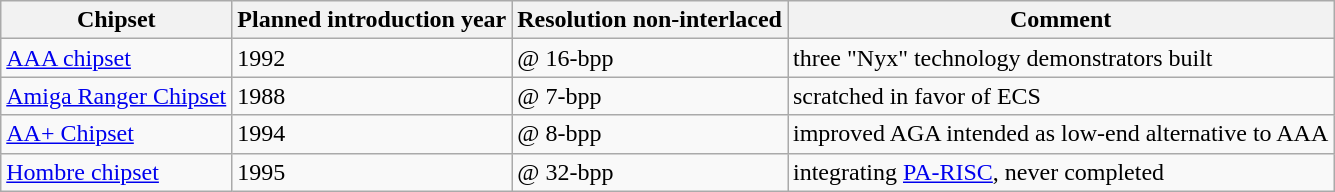<table class="wikitable">
<tr>
<th>Chipset</th>
<th>Planned introduction year</th>
<th>Resolution non-interlaced</th>
<th>Comment</th>
</tr>
<tr>
<td><a href='#'>AAA chipset</a></td>
<td>1992</td>
<td> @ 16-bpp</td>
<td>three "Nyx" technology demonstrators built</td>
</tr>
<tr>
<td><a href='#'>Amiga Ranger Chipset</a></td>
<td>1988</td>
<td> @ 7-bpp</td>
<td>scratched in favor of ECS</td>
</tr>
<tr>
<td><a href='#'>AA+ Chipset</a></td>
<td>1994</td>
<td> @ 8-bpp</td>
<td>improved AGA intended as low-end alternative to AAA</td>
</tr>
<tr>
<td><a href='#'>Hombre chipset</a></td>
<td>1995</td>
<td> @ 32-bpp</td>
<td>integrating <a href='#'>PA-RISC</a>, never completed</td>
</tr>
</table>
